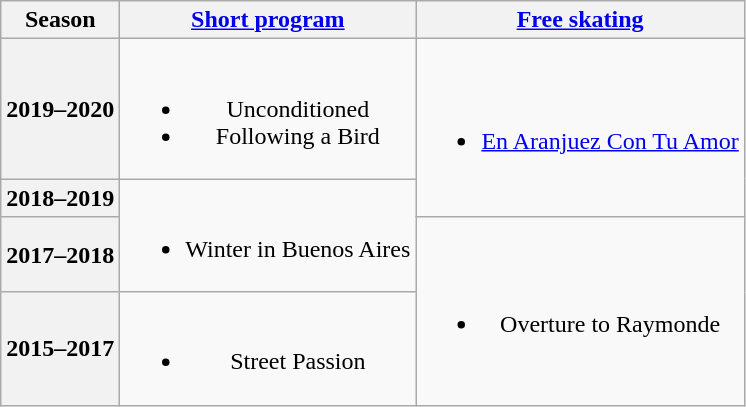<table class=wikitable style=text-align:center>
<tr>
<th>Season</th>
<th><a href='#'>Short program</a></th>
<th><a href='#'>Free skating</a></th>
</tr>
<tr>
<th>2019–2020</th>
<td><br><ul><li>Unconditioned</li><li>Following a Bird <br> </li></ul></td>
<td rowspan=2><br><ul><li><a href='#'>En Aranjuez Con Tu Amor</a> <br> </li></ul></td>
</tr>
<tr>
<th>2018–2019 <br> </th>
<td rowspan=2><br><ul><li>Winter in Buenos Aires <br> </li></ul></td>
</tr>
<tr>
<th>2017–2018 <br> </th>
<td rowspan=2><br><ul><li>Overture to Raymonde <br> </li></ul></td>
</tr>
<tr>
<th>2015–2017 <br> </th>
<td><br><ul><li>Street Passion <br> </li></ul></td>
</tr>
</table>
